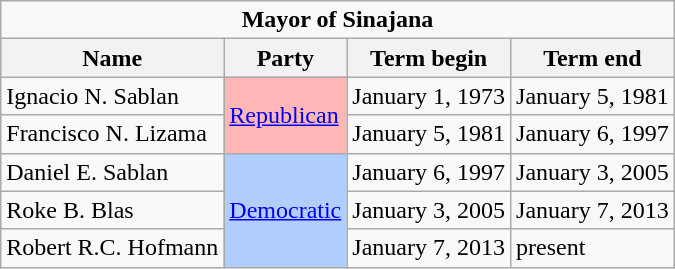<table class="wikitable">
<tr>
<td colspan="4" align=center><strong>Mayor of Sinajana</strong></td>
</tr>
<tr>
<th>Name</th>
<th>Party</th>
<th>Term begin</th>
<th>Term end</th>
</tr>
<tr>
<td>Ignacio N. Sablan</td>
<td style="background-color: #FFB6B6"; rowspan="2"><a href='#'>Republican</a></td>
<td>January 1, 1973</td>
<td>January 5, 1981</td>
</tr>
<tr>
<td>Francisco N. Lizama</td>
<td>January 5, 1981</td>
<td>January 6, 1997</td>
</tr>
<tr>
<td>Daniel E. Sablan</td>
<td style="background-color: #B0CEFF"; rowspan="3"><a href='#'>Democratic</a></td>
<td>January 6, 1997</td>
<td>January 3, 2005</td>
</tr>
<tr>
<td>Roke B. Blas</td>
<td>January 3, 2005</td>
<td>January 7, 2013</td>
</tr>
<tr>
<td>Robert R.C. Hofmann</td>
<td>January 7, 2013</td>
<td>present</td>
</tr>
</table>
